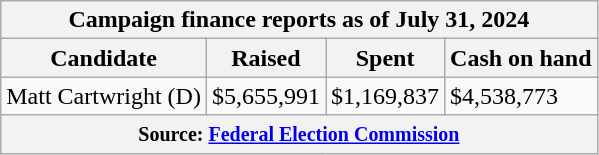<table class="wikitable sortable">
<tr>
<th colspan=4>Campaign finance reports as of July 31, 2024</th>
</tr>
<tr style="text-align:center;">
<th>Candidate</th>
<th>Raised</th>
<th>Spent</th>
<th>Cash on hand</th>
</tr>
<tr>
<td>Matt Cartwright (D)</td>
<td>$5,655,991</td>
<td>$1,169,837</td>
<td>$4,538,773</td>
</tr>
<tr>
<th colspan="4"><small>Source: <a href='#'>Federal Election Commission</a></small></th>
</tr>
</table>
